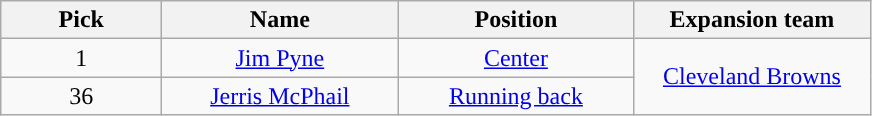<table class="wikitable" style="text-align:center">
<tr>
<th width=100px>Pick</th>
<th width=150px>Name</th>
<th width=150px>Position</th>
<th width=150px>Expansion team</th>
</tr>
<tr>
<td>1</td>
<td><a href='#'>Jim Pyne</a></td>
<td><a href='#'>Center</a></td>
<td rowspan="2"><a href='#'>Cleveland Browns</a></td>
</tr>
<tr>
<td>36</td>
<td><a href='#'>Jerris McPhail</a></td>
<td><a href='#'>Running back</a></td>
</tr>
</table>
